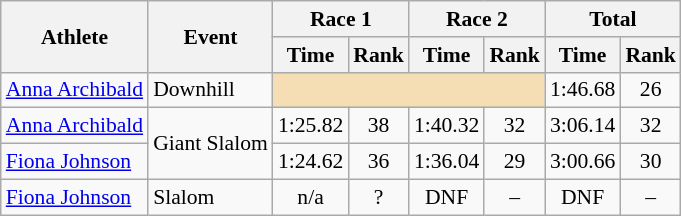<table class="wikitable" style="font-size:90%">
<tr>
<th rowspan="2">Athlete</th>
<th rowspan="2">Event</th>
<th colspan="2">Race 1</th>
<th colspan="2">Race 2</th>
<th colspan="2">Total</th>
</tr>
<tr>
<th>Time</th>
<th>Rank</th>
<th>Time</th>
<th>Rank</th>
<th>Time</th>
<th>Rank</th>
</tr>
<tr>
<td><a href='#'>Anna Archibald</a></td>
<td>Downhill</td>
<td colspan="4" bgcolor="wheat"></td>
<td align="center">1:46.68</td>
<td align="center">26</td>
</tr>
<tr>
<td><a href='#'>Anna Archibald</a></td>
<td rowspan="2">Giant Slalom</td>
<td align="center">1:25.82</td>
<td align="center">38</td>
<td align="center">1:40.32</td>
<td align="center">32</td>
<td align="center">3:06.14</td>
<td align="center">32</td>
</tr>
<tr>
<td><a href='#'>Fiona Johnson</a></td>
<td align="center">1:24.62</td>
<td align="center">36</td>
<td align="center">1:36.04</td>
<td align="center">29</td>
<td align="center">3:00.66</td>
<td align="center">30</td>
</tr>
<tr>
<td><a href='#'>Fiona Johnson</a></td>
<td>Slalom</td>
<td align="center">n/a</td>
<td align="center">?</td>
<td align="center">DNF</td>
<td align="center">–</td>
<td align="center">DNF</td>
<td align="center">–</td>
</tr>
</table>
